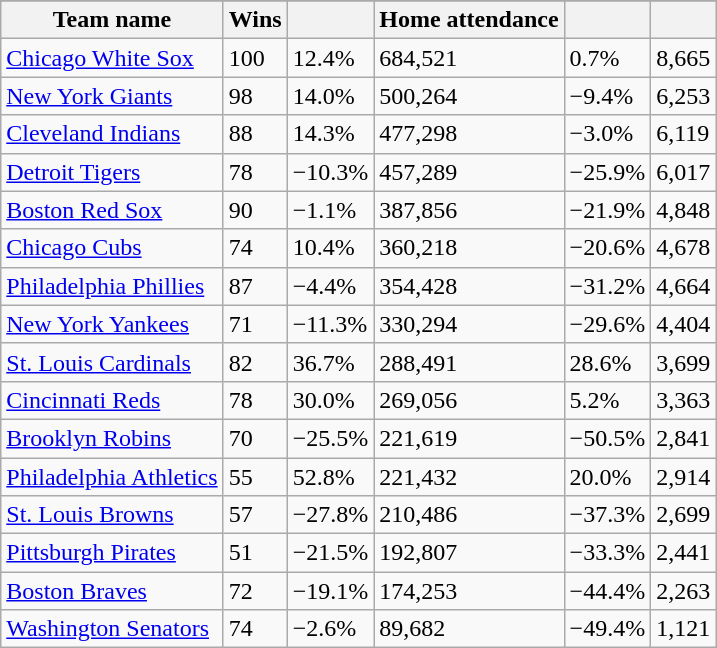<table class="wikitable sortable">
<tr style="text-align:center; font-size:larger;">
</tr>
<tr>
<th>Team name</th>
<th>Wins</th>
<th></th>
<th>Home attendance</th>
<th></th>
<th></th>
</tr>
<tr>
<td><a href='#'>Chicago White Sox</a></td>
<td>100</td>
<td>12.4%</td>
<td>684,521</td>
<td>0.7%</td>
<td>8,665</td>
</tr>
<tr>
<td><a href='#'>New York Giants</a></td>
<td>98</td>
<td>14.0%</td>
<td>500,264</td>
<td>−9.4%</td>
<td>6,253</td>
</tr>
<tr>
<td><a href='#'>Cleveland Indians</a></td>
<td>88</td>
<td>14.3%</td>
<td>477,298</td>
<td>−3.0%</td>
<td>6,119</td>
</tr>
<tr>
<td><a href='#'>Detroit Tigers</a></td>
<td>78</td>
<td>−10.3%</td>
<td>457,289</td>
<td>−25.9%</td>
<td>6,017</td>
</tr>
<tr>
<td><a href='#'>Boston Red Sox</a></td>
<td>90</td>
<td>−1.1%</td>
<td>387,856</td>
<td>−21.9%</td>
<td>4,848</td>
</tr>
<tr>
<td><a href='#'>Chicago Cubs</a></td>
<td>74</td>
<td>10.4%</td>
<td>360,218</td>
<td>−20.6%</td>
<td>4,678</td>
</tr>
<tr>
<td><a href='#'>Philadelphia Phillies</a></td>
<td>87</td>
<td>−4.4%</td>
<td>354,428</td>
<td>−31.2%</td>
<td>4,664</td>
</tr>
<tr>
<td><a href='#'>New York Yankees</a></td>
<td>71</td>
<td>−11.3%</td>
<td>330,294</td>
<td>−29.6%</td>
<td>4,404</td>
</tr>
<tr>
<td><a href='#'>St. Louis Cardinals</a></td>
<td>82</td>
<td>36.7%</td>
<td>288,491</td>
<td>28.6%</td>
<td>3,699</td>
</tr>
<tr>
<td><a href='#'>Cincinnati Reds</a></td>
<td>78</td>
<td>30.0%</td>
<td>269,056</td>
<td>5.2%</td>
<td>3,363</td>
</tr>
<tr>
<td><a href='#'>Brooklyn Robins</a></td>
<td>70</td>
<td>−25.5%</td>
<td>221,619</td>
<td>−50.5%</td>
<td>2,841</td>
</tr>
<tr>
<td><a href='#'>Philadelphia Athletics</a></td>
<td>55</td>
<td>52.8%</td>
<td>221,432</td>
<td>20.0%</td>
<td>2,914</td>
</tr>
<tr>
<td><a href='#'>St. Louis Browns</a></td>
<td>57</td>
<td>−27.8%</td>
<td>210,486</td>
<td>−37.3%</td>
<td>2,699</td>
</tr>
<tr>
<td><a href='#'>Pittsburgh Pirates</a></td>
<td>51</td>
<td>−21.5%</td>
<td>192,807</td>
<td>−33.3%</td>
<td>2,441</td>
</tr>
<tr>
<td><a href='#'>Boston Braves</a></td>
<td>72</td>
<td>−19.1%</td>
<td>174,253</td>
<td>−44.4%</td>
<td>2,263</td>
</tr>
<tr>
<td><a href='#'>Washington Senators</a></td>
<td>74</td>
<td>−2.6%</td>
<td>89,682</td>
<td>−49.4%</td>
<td>1,121</td>
</tr>
</table>
